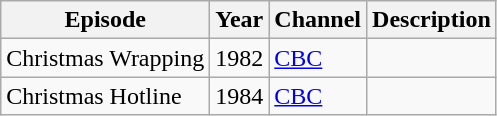<table class="wikitable">
<tr>
<th>Episode</th>
<th>Year</th>
<th>Channel</th>
<th>Description</th>
</tr>
<tr>
<td>Christmas Wrapping</td>
<td>1982</td>
<td><a href='#'>CBC</a></td>
<td></td>
</tr>
<tr>
<td>Christmas Hotline</td>
<td>1984</td>
<td><a href='#'>CBC</a></td>
<td></td>
</tr>
</table>
